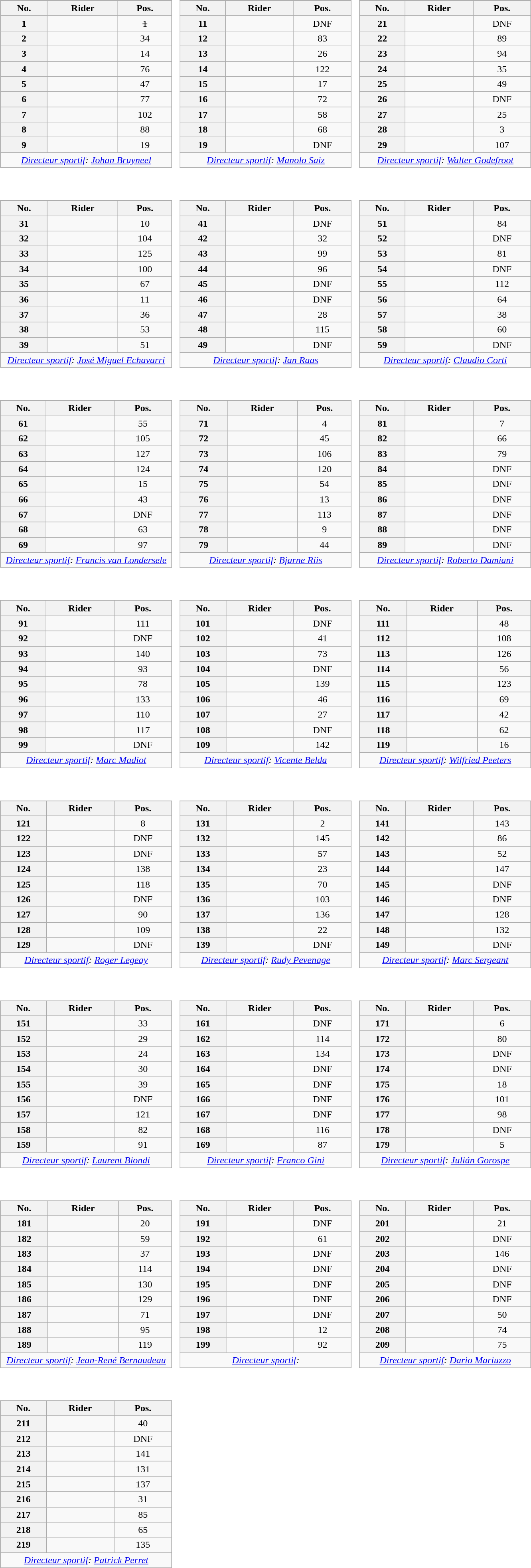<table>
<tr valign="top">
<td style="width:33%;"><br><table class="wikitable plainrowheaders" style="width:97%">
<tr>
</tr>
<tr style="text-align:center;">
<th scope="col">No.</th>
<th scope="col">Rider</th>
<th scope="col">Pos.</th>
</tr>
<tr>
<th scope="row" style="text-align:center;">1</th>
<td><del></del></td>
<td style="text-align:center;"><del>1</del></td>
</tr>
<tr>
<th scope="row" style="text-align:center;">2</th>
<td></td>
<td style="text-align:center;">34</td>
</tr>
<tr>
<th scope="row" style="text-align:center;">3</th>
<td></td>
<td style="text-align:center;">14</td>
</tr>
<tr>
<th scope="row" style="text-align:center;">4</th>
<td></td>
<td style="text-align:center;">76</td>
</tr>
<tr>
<th scope="row" style="text-align:center;">5</th>
<td></td>
<td style="text-align:center;">47</td>
</tr>
<tr>
<th scope="row" style="text-align:center;">6</th>
<td></td>
<td style="text-align:center;">77</td>
</tr>
<tr>
<th scope="row" style="text-align:center;">7</th>
<td></td>
<td style="text-align:center;">102</td>
</tr>
<tr>
<th scope="row" style="text-align:center;">8</th>
<td></td>
<td style="text-align:center;">88</td>
</tr>
<tr>
<th scope="row" style="text-align:center;">9</th>
<td></td>
<td style="text-align:center;">19</td>
</tr>
<tr align=center>
<td colspan="3"><em><a href='#'>Directeur sportif</a>: <a href='#'>Johan Bruyneel</a></em></td>
</tr>
</table>
</td>
<td width=33%><br><table class="wikitable plainrowheaders" style="width:97%">
<tr>
</tr>
<tr style="text-align:center;">
<th scope="col">No.</th>
<th scope="col">Rider</th>
<th scope="col">Pos.</th>
</tr>
<tr>
<th scope="row" style="text-align:center;">11</th>
<td></td>
<td style="text-align:center;">DNF</td>
</tr>
<tr>
<th scope="row" style="text-align:center;">12</th>
<td></td>
<td style="text-align:center;">83</td>
</tr>
<tr>
<th scope="row" style="text-align:center;">13</th>
<td></td>
<td style="text-align:center;">26</td>
</tr>
<tr>
<th scope="row" style="text-align:center;">14</th>
<td></td>
<td style="text-align:center;">122</td>
</tr>
<tr>
<th scope="row" style="text-align:center;">15</th>
<td></td>
<td style="text-align:center;">17</td>
</tr>
<tr>
<th scope="row" style="text-align:center;">16</th>
<td></td>
<td style="text-align:center;">72</td>
</tr>
<tr>
<th scope="row" style="text-align:center;">17</th>
<td></td>
<td style="text-align:center;">58</td>
</tr>
<tr>
<th scope="row" style="text-align:center;">18</th>
<td></td>
<td style="text-align:center;">68</td>
</tr>
<tr>
<th scope="row" style="text-align:center;">19</th>
<td></td>
<td style="text-align:center;">DNF</td>
</tr>
<tr align=center>
<td colspan="3"><em><a href='#'>Directeur sportif</a>: <a href='#'>Manolo Saiz</a></em></td>
</tr>
</table>
</td>
<td width=33%><br><table class="wikitable plainrowheaders" style="width:97%">
<tr>
</tr>
<tr style="text-align:center;">
<th scope="col">No.</th>
<th scope="col">Rider</th>
<th scope="col">Pos.</th>
</tr>
<tr>
<th scope="row" style="text-align:center;">21</th>
<td></td>
<td style="text-align:center;">DNF</td>
</tr>
<tr>
<th scope="row" style="text-align:center;">22</th>
<td></td>
<td style="text-align:center;">89</td>
</tr>
<tr>
<th scope="row" style="text-align:center;">23</th>
<td></td>
<td style="text-align:center;">94</td>
</tr>
<tr>
<th scope="row" style="text-align:center;">24</th>
<td></td>
<td style="text-align:center;">35</td>
</tr>
<tr>
<th scope="row" style="text-align:center;">25</th>
<td></td>
<td style="text-align:center;">49</td>
</tr>
<tr>
<th scope="row" style="text-align:center;">26</th>
<td></td>
<td style="text-align:center;">DNF</td>
</tr>
<tr>
<th scope="row" style="text-align:center;">27</th>
<td></td>
<td style="text-align:center;">25</td>
</tr>
<tr>
<th scope="row" style="text-align:center;">28</th>
<td></td>
<td style="text-align:center;">3</td>
</tr>
<tr>
<th scope="row" style="text-align:center;">29</th>
<td></td>
<td style="text-align:center;">107</td>
</tr>
<tr align=center>
<td colspan="3"><em><a href='#'>Directeur sportif</a>: <a href='#'>Walter Godefroot</a></em></td>
</tr>
</table>
</td>
</tr>
<tr valign=top>
<td><br><table class="wikitable plainrowheaders" style="width:97%">
<tr>
</tr>
<tr style="text-align:center;">
<th scope="col">No.</th>
<th scope="col">Rider</th>
<th scope="col">Pos.</th>
</tr>
<tr>
<th scope="row" style="text-align:center;">31</th>
<td></td>
<td style="text-align:center;">10</td>
</tr>
<tr>
<th scope="row" style="text-align:center;">32</th>
<td></td>
<td style="text-align:center;">104</td>
</tr>
<tr>
<th scope="row" style="text-align:center;">33</th>
<td></td>
<td style="text-align:center;">125</td>
</tr>
<tr>
<th scope="row" style="text-align:center;">34</th>
<td></td>
<td style="text-align:center;">100</td>
</tr>
<tr>
<th scope="row" style="text-align:center;">35</th>
<td></td>
<td style="text-align:center;">67</td>
</tr>
<tr>
<th scope="row" style="text-align:center;">36</th>
<td></td>
<td style="text-align:center;">11</td>
</tr>
<tr>
<th scope="row" style="text-align:center;">37</th>
<td></td>
<td style="text-align:center;">36</td>
</tr>
<tr>
<th scope="row" style="text-align:center;">38</th>
<td></td>
<td style="text-align:center;">53</td>
</tr>
<tr>
<th scope="row" style="text-align:center;">39</th>
<td></td>
<td style="text-align:center;">51</td>
</tr>
<tr align=center>
<td colspan="3"><em><a href='#'>Directeur sportif</a>: <a href='#'>José Miguel Echavarri</a></em></td>
</tr>
</table>
</td>
<td><br><table class="wikitable plainrowheaders" style="width:97%">
<tr>
</tr>
<tr style="text-align:center;">
<th scope="col">No.</th>
<th scope="col">Rider</th>
<th scope="col">Pos.</th>
</tr>
<tr>
<th scope="row" style="text-align:center;">41</th>
<td></td>
<td style="text-align:center;">DNF</td>
</tr>
<tr>
<th scope="row" style="text-align:center;">42</th>
<td></td>
<td style="text-align:center;">32</td>
</tr>
<tr>
<th scope="row" style="text-align:center;">43</th>
<td></td>
<td style="text-align:center;">99</td>
</tr>
<tr>
<th scope="row" style="text-align:center;">44</th>
<td></td>
<td style="text-align:center;">96</td>
</tr>
<tr>
<th scope="row" style="text-align:center;">45</th>
<td></td>
<td style="text-align:center;">DNF</td>
</tr>
<tr>
<th scope="row" style="text-align:center;">46</th>
<td></td>
<td style="text-align:center;">DNF</td>
</tr>
<tr>
<th scope="row" style="text-align:center;">47</th>
<td></td>
<td style="text-align:center;">28</td>
</tr>
<tr>
<th scope="row" style="text-align:center;">48</th>
<td></td>
<td style="text-align:center;">115</td>
</tr>
<tr>
<th scope="row" style="text-align:center;">49</th>
<td></td>
<td style="text-align:center;">DNF</td>
</tr>
<tr align=center>
<td colspan="3"><em><a href='#'>Directeur sportif</a>: <a href='#'>Jan Raas</a></em></td>
</tr>
</table>
</td>
<td><br><table class="wikitable plainrowheaders" style="width:97%">
<tr>
</tr>
<tr style="text-align:center;">
<th scope="col">No.</th>
<th scope="col">Rider</th>
<th scope="col">Pos.</th>
</tr>
<tr>
<th scope="row" style="text-align:center;">51</th>
<td></td>
<td style="text-align:center;">84</td>
</tr>
<tr>
<th scope="row" style="text-align:center;">52</th>
<td></td>
<td style="text-align:center;">DNF</td>
</tr>
<tr>
<th scope="row" style="text-align:center;">53</th>
<td></td>
<td style="text-align:center;">81</td>
</tr>
<tr>
<th scope="row" style="text-align:center;">54</th>
<td></td>
<td style="text-align:center;">DNF</td>
</tr>
<tr>
<th scope="row" style="text-align:center;">55</th>
<td></td>
<td style="text-align:center;">112</td>
</tr>
<tr>
<th scope="row" style="text-align:center;">56</th>
<td></td>
<td style="text-align:center;">64</td>
</tr>
<tr>
<th scope="row" style="text-align:center;">57</th>
<td></td>
<td style="text-align:center;">38</td>
</tr>
<tr>
<th scope="row" style="text-align:center;">58</th>
<td></td>
<td style="text-align:center;">60</td>
</tr>
<tr>
<th scope="row" style="text-align:center;">59</th>
<td></td>
<td style="text-align:center;">DNF</td>
</tr>
<tr align=center>
<td colspan="3"><em><a href='#'>Directeur sportif</a>: <a href='#'>Claudio Corti</a></em></td>
</tr>
</table>
</td>
</tr>
<tr valign=top>
<td><br><table class="wikitable plainrowheaders" style="width:97%">
<tr>
</tr>
<tr style="text-align:center;">
<th scope="col">No.</th>
<th scope="col">Rider</th>
<th scope="col">Pos.</th>
</tr>
<tr>
<th scope="row" style="text-align:center;">61</th>
<td></td>
<td style="text-align:center;">55</td>
</tr>
<tr>
<th scope="row" style="text-align:center;">62</th>
<td></td>
<td style="text-align:center;">105</td>
</tr>
<tr>
<th scope="row" style="text-align:center;">63</th>
<td></td>
<td style="text-align:center;">127</td>
</tr>
<tr>
<th scope="row" style="text-align:center;">64</th>
<td></td>
<td style="text-align:center;">124</td>
</tr>
<tr>
<th scope="row" style="text-align:center;">65</th>
<td></td>
<td style="text-align:center;">15</td>
</tr>
<tr>
<th scope="row" style="text-align:center;">66</th>
<td></td>
<td style="text-align:center;">43</td>
</tr>
<tr>
<th scope="row" style="text-align:center;">67</th>
<td></td>
<td style="text-align:center;">DNF</td>
</tr>
<tr>
<th scope="row" style="text-align:center;">68</th>
<td></td>
<td style="text-align:center;">63</td>
</tr>
<tr>
<th scope="row" style="text-align:center;">69</th>
<td></td>
<td style="text-align:center;">97</td>
</tr>
<tr align=center>
<td colspan="3"><em><a href='#'>Directeur sportif</a>: <a href='#'>Francis van Londersele</a></em></td>
</tr>
</table>
</td>
<td><br><table class="wikitable plainrowheaders" style="width:97%">
<tr>
</tr>
<tr style="text-align:center;">
<th scope="col">No.</th>
<th scope="col">Rider</th>
<th scope="col">Pos.</th>
</tr>
<tr>
<th scope="row" style="text-align:center;">71</th>
<td></td>
<td style="text-align:center;">4</td>
</tr>
<tr>
<th scope="row" style="text-align:center;">72</th>
<td></td>
<td style="text-align:center;">45</td>
</tr>
<tr>
<th scope="row" style="text-align:center;">73</th>
<td></td>
<td style="text-align:center;">106</td>
</tr>
<tr>
<th scope="row" style="text-align:center;">74</th>
<td></td>
<td style="text-align:center;">120</td>
</tr>
<tr>
<th scope="row" style="text-align:center;">75</th>
<td></td>
<td style="text-align:center;">54</td>
</tr>
<tr>
<th scope="row" style="text-align:center;">76</th>
<td></td>
<td style="text-align:center;">13</td>
</tr>
<tr>
<th scope="row" style="text-align:center;">77</th>
<td></td>
<td style="text-align:center;">113</td>
</tr>
<tr>
<th scope="row" style="text-align:center;">78</th>
<td></td>
<td style="text-align:center;">9</td>
</tr>
<tr>
<th scope="row" style="text-align:center;">79</th>
<td></td>
<td style="text-align:center;">44</td>
</tr>
<tr align=center>
<td colspan="3"><em><a href='#'>Directeur sportif</a>: <a href='#'>Bjarne Riis</a></em></td>
</tr>
</table>
</td>
<td><br><table class="wikitable plainrowheaders" style="width:97%">
<tr>
</tr>
<tr style="text-align:center;">
<th scope="col">No.</th>
<th scope="col">Rider</th>
<th scope="col">Pos.</th>
</tr>
<tr>
<th scope="row" style="text-align:center;">81</th>
<td></td>
<td style="text-align:center;">7</td>
</tr>
<tr>
<th scope="row" style="text-align:center;">82</th>
<td></td>
<td style="text-align:center;">66</td>
</tr>
<tr>
<th scope="row" style="text-align:center;">83</th>
<td></td>
<td style="text-align:center;">79</td>
</tr>
<tr>
<th scope="row" style="text-align:center;">84</th>
<td></td>
<td style="text-align:center;">DNF</td>
</tr>
<tr>
<th scope="row" style="text-align:center;">85</th>
<td></td>
<td style="text-align:center;">DNF</td>
</tr>
<tr>
<th scope="row" style="text-align:center;">86</th>
<td></td>
<td style="text-align:center;">DNF</td>
</tr>
<tr>
<th scope="row" style="text-align:center;">87</th>
<td></td>
<td style="text-align:center;">DNF</td>
</tr>
<tr>
<th scope="row" style="text-align:center;">88</th>
<td></td>
<td style="text-align:center;">DNF</td>
</tr>
<tr>
<th scope="row" style="text-align:center;">89</th>
<td></td>
<td style="text-align:center;">DNF</td>
</tr>
<tr align=center>
<td colspan="3"><em><a href='#'>Directeur sportif</a>: <a href='#'>Roberto Damiani</a></em></td>
</tr>
</table>
</td>
</tr>
<tr valign=top>
<td><br><table class="wikitable plainrowheaders" style="width:97%">
<tr>
</tr>
<tr style="text-align:center;">
<th scope="col">No.</th>
<th scope="col">Rider</th>
<th scope="col">Pos.</th>
</tr>
<tr>
<th scope="row" style="text-align:center;">91</th>
<td></td>
<td style="text-align:center;">111</td>
</tr>
<tr>
<th scope="row" style="text-align:center;">92</th>
<td></td>
<td style="text-align:center;">DNF</td>
</tr>
<tr>
<th scope="row" style="text-align:center;">93</th>
<td></td>
<td style="text-align:center;">140</td>
</tr>
<tr>
<th scope="row" style="text-align:center;">94</th>
<td></td>
<td style="text-align:center;">93</td>
</tr>
<tr>
<th scope="row" style="text-align:center;">95</th>
<td></td>
<td style="text-align:center;">78</td>
</tr>
<tr>
<th scope="row" style="text-align:center;">96</th>
<td></td>
<td style="text-align:center;">133</td>
</tr>
<tr>
<th scope="row" style="text-align:center;">97</th>
<td></td>
<td style="text-align:center;">110</td>
</tr>
<tr>
<th scope="row" style="text-align:center;">98</th>
<td></td>
<td style="text-align:center;">117</td>
</tr>
<tr>
<th scope="row" style="text-align:center;">99</th>
<td></td>
<td style="text-align:center;">DNF</td>
</tr>
<tr align=center>
<td colspan="3"><em><a href='#'>Directeur sportif</a>: <a href='#'>Marc Madiot</a></em></td>
</tr>
</table>
</td>
<td><br><table class="wikitable plainrowheaders" style="width:97%">
<tr>
</tr>
<tr style="text-align:center;">
<th scope="col">No.</th>
<th scope="col">Rider</th>
<th scope="col">Pos.</th>
</tr>
<tr>
<th scope="row" style="text-align:center;">101</th>
<td></td>
<td style="text-align:center;">DNF</td>
</tr>
<tr>
<th scope="row" style="text-align:center;">102</th>
<td></td>
<td style="text-align:center;">41</td>
</tr>
<tr>
<th scope="row" style="text-align:center;">103</th>
<td></td>
<td style="text-align:center;">73</td>
</tr>
<tr>
<th scope="row" style="text-align:center;">104</th>
<td></td>
<td style="text-align:center;">DNF</td>
</tr>
<tr>
<th scope="row" style="text-align:center;">105</th>
<td></td>
<td style="text-align:center;">139</td>
</tr>
<tr>
<th scope="row" style="text-align:center;">106</th>
<td></td>
<td style="text-align:center;">46</td>
</tr>
<tr>
<th scope="row" style="text-align:center;">107</th>
<td></td>
<td style="text-align:center;">27</td>
</tr>
<tr>
<th scope="row" style="text-align:center;">108</th>
<td></td>
<td style="text-align:center;">DNF</td>
</tr>
<tr>
<th scope="row" style="text-align:center;">109</th>
<td></td>
<td style="text-align:center;">142</td>
</tr>
<tr align=center>
<td colspan="3"><em><a href='#'>Directeur sportif</a>: <a href='#'>Vicente Belda</a></em></td>
</tr>
</table>
</td>
<td><br><table class="wikitable plainrowheaders" style="width:97%">
<tr>
</tr>
<tr style="text-align:center;">
<th scope="col">No.</th>
<th scope="col">Rider</th>
<th scope="col">Pos.</th>
</tr>
<tr>
<th scope="row" style="text-align:center;">111</th>
<td></td>
<td style="text-align:center;">48</td>
</tr>
<tr>
<th scope="row" style="text-align:center;">112</th>
<td></td>
<td style="text-align:center;">108</td>
</tr>
<tr>
<th scope="row" style="text-align:center;">113</th>
<td></td>
<td style="text-align:center;">126</td>
</tr>
<tr>
<th scope="row" style="text-align:center;">114</th>
<td></td>
<td style="text-align:center;">56</td>
</tr>
<tr>
<th scope="row" style="text-align:center;">115</th>
<td></td>
<td style="text-align:center;">123</td>
</tr>
<tr>
<th scope="row" style="text-align:center;">116</th>
<td></td>
<td style="text-align:center;">69</td>
</tr>
<tr>
<th scope="row" style="text-align:center;">117</th>
<td></td>
<td style="text-align:center;">42</td>
</tr>
<tr>
<th scope="row" style="text-align:center;">118</th>
<td></td>
<td style="text-align:center;">62</td>
</tr>
<tr>
<th scope="row" style="text-align:center;">119</th>
<td></td>
<td style="text-align:center;">16</td>
</tr>
<tr align=center>
<td colspan="3"><em><a href='#'>Directeur sportif</a>: <a href='#'>Wilfried Peeters</a></em></td>
</tr>
</table>
</td>
</tr>
<tr valign=top>
<td><br><table class="wikitable plainrowheaders" style="width:97%">
<tr>
</tr>
<tr style="text-align:center;">
<th scope="col">No.</th>
<th scope="col">Rider</th>
<th scope="col">Pos.</th>
</tr>
<tr>
<th scope="row" style="text-align:center;">121</th>
<td></td>
<td style="text-align:center;">8</td>
</tr>
<tr>
<th scope="row" style="text-align:center;">122</th>
<td></td>
<td style="text-align:center;">DNF</td>
</tr>
<tr>
<th scope="row" style="text-align:center;">123</th>
<td></td>
<td style="text-align:center;">DNF</td>
</tr>
<tr>
<th scope="row" style="text-align:center;">124</th>
<td></td>
<td style="text-align:center;">138</td>
</tr>
<tr>
<th scope="row" style="text-align:center;">125</th>
<td></td>
<td style="text-align:center;">118</td>
</tr>
<tr>
<th scope="row" style="text-align:center;">126</th>
<td></td>
<td style="text-align:center;">DNF</td>
</tr>
<tr>
<th scope="row" style="text-align:center;">127</th>
<td></td>
<td style="text-align:center;">90</td>
</tr>
<tr>
<th scope="row" style="text-align:center;">128</th>
<td></td>
<td style="text-align:center;">109</td>
</tr>
<tr>
<th scope="row" style="text-align:center;">129</th>
<td></td>
<td style="text-align:center;">DNF</td>
</tr>
<tr align=center>
<td colspan="3"><em><a href='#'>Directeur sportif</a>: <a href='#'>Roger Legeay</a></em></td>
</tr>
</table>
</td>
<td><br><table class="wikitable plainrowheaders" style="width:97%">
<tr>
</tr>
<tr style="text-align:center;">
<th scope="col">No.</th>
<th scope="col">Rider</th>
<th scope="col">Pos.</th>
</tr>
<tr>
<th scope="row" style="text-align:center;">131</th>
<td></td>
<td style="text-align:center;">2</td>
</tr>
<tr>
<th scope="row" style="text-align:center;">132</th>
<td></td>
<td style="text-align:center;">145</td>
</tr>
<tr>
<th scope="row" style="text-align:center;">133</th>
<td></td>
<td style="text-align:center;">57</td>
</tr>
<tr>
<th scope="row" style="text-align:center;">134</th>
<td></td>
<td style="text-align:center;">23</td>
</tr>
<tr>
<th scope="row" style="text-align:center;">135</th>
<td></td>
<td style="text-align:center;">70</td>
</tr>
<tr>
<th scope="row" style="text-align:center;">136</th>
<td></td>
<td style="text-align:center;">103</td>
</tr>
<tr>
<th scope="row" style="text-align:center;">137</th>
<td></td>
<td style="text-align:center;">136</td>
</tr>
<tr>
<th scope="row" style="text-align:center;">138</th>
<td></td>
<td style="text-align:center;">22</td>
</tr>
<tr>
<th scope="row" style="text-align:center;">139</th>
<td></td>
<td style="text-align:center;">DNF</td>
</tr>
<tr align=center>
<td colspan="3"><em><a href='#'>Directeur sportif</a>: <a href='#'>Rudy Pevenage</a></em></td>
</tr>
</table>
</td>
<td><br><table class="wikitable plainrowheaders" style="width:97%">
<tr>
</tr>
<tr style="text-align:center;">
<th scope="col">No.</th>
<th scope="col">Rider</th>
<th scope="col">Pos.</th>
</tr>
<tr>
<th scope="row" style="text-align:center;">141</th>
<td></td>
<td style="text-align:center;">143</td>
</tr>
<tr>
<th scope="row" style="text-align:center;">142</th>
<td></td>
<td style="text-align:center;">86</td>
</tr>
<tr>
<th scope="row" style="text-align:center;">143</th>
<td></td>
<td style="text-align:center;">52</td>
</tr>
<tr>
<th scope="row" style="text-align:center;">144</th>
<td></td>
<td style="text-align:center;">147</td>
</tr>
<tr>
<th scope="row" style="text-align:center;">145</th>
<td></td>
<td style="text-align:center;">DNF</td>
</tr>
<tr>
<th scope="row" style="text-align:center;">146</th>
<td></td>
<td style="text-align:center;">DNF</td>
</tr>
<tr>
<th scope="row" style="text-align:center;">147</th>
<td></td>
<td style="text-align:center;">128</td>
</tr>
<tr>
<th scope="row" style="text-align:center;">148</th>
<td></td>
<td style="text-align:center;">132</td>
</tr>
<tr>
<th scope="row" style="text-align:center;">149</th>
<td></td>
<td style="text-align:center;">DNF</td>
</tr>
<tr align=center>
<td colspan="3"><em><a href='#'>Directeur sportif</a>: <a href='#'>Marc Sergeant</a></em></td>
</tr>
</table>
</td>
</tr>
<tr valign=top>
<td><br><table class="wikitable plainrowheaders" style="width:97%">
<tr>
</tr>
<tr style="text-align:center;">
<th scope="col">No.</th>
<th scope="col">Rider</th>
<th scope="col">Pos.</th>
</tr>
<tr>
<th scope="row" style="text-align:center;">151</th>
<td></td>
<td style="text-align:center;">33</td>
</tr>
<tr>
<th scope="row" style="text-align:center;">152</th>
<td></td>
<td style="text-align:center;">29</td>
</tr>
<tr>
<th scope="row" style="text-align:center;">153</th>
<td></td>
<td style="text-align:center;">24</td>
</tr>
<tr>
<th scope="row" style="text-align:center;">154</th>
<td></td>
<td style="text-align:center;">30</td>
</tr>
<tr>
<th scope="row" style="text-align:center;">155</th>
<td></td>
<td style="text-align:center;">39</td>
</tr>
<tr>
<th scope="row" style="text-align:center;">156</th>
<td></td>
<td style="text-align:center;">DNF</td>
</tr>
<tr>
<th scope="row" style="text-align:center;">157</th>
<td></td>
<td style="text-align:center;">121</td>
</tr>
<tr>
<th scope="row" style="text-align:center;">158</th>
<td></td>
<td style="text-align:center;">82</td>
</tr>
<tr>
<th scope="row" style="text-align:center;">159</th>
<td></td>
<td style="text-align:center;">91</td>
</tr>
<tr align=center>
<td colspan="3"><em><a href='#'>Directeur sportif</a>: <a href='#'>Laurent Biondi</a></em></td>
</tr>
</table>
</td>
<td><br><table class="wikitable plainrowheaders" style="width:97%">
<tr>
</tr>
<tr style="text-align:center;">
<th scope="col">No.</th>
<th scope="col">Rider</th>
<th scope="col">Pos.</th>
</tr>
<tr>
<th scope="row" style="text-align:center;">161</th>
<td></td>
<td style="text-align:center;">DNF</td>
</tr>
<tr>
<th scope="row" style="text-align:center;">162</th>
<td></td>
<td style="text-align:center;">114</td>
</tr>
<tr>
<th scope="row" style="text-align:center;">163</th>
<td></td>
<td style="text-align:center;">134</td>
</tr>
<tr>
<th scope="row" style="text-align:center;">164</th>
<td></td>
<td style="text-align:center;">DNF</td>
</tr>
<tr>
<th scope="row" style="text-align:center;">165</th>
<td></td>
<td style="text-align:center;">DNF</td>
</tr>
<tr>
<th scope="row" style="text-align:center;">166</th>
<td></td>
<td style="text-align:center;">DNF</td>
</tr>
<tr>
<th scope="row" style="text-align:center;">167</th>
<td></td>
<td style="text-align:center;">DNF</td>
</tr>
<tr>
<th scope="row" style="text-align:center;">168</th>
<td></td>
<td style="text-align:center;">116</td>
</tr>
<tr>
<th scope="row" style="text-align:center;">169</th>
<td></td>
<td style="text-align:center;">87</td>
</tr>
<tr align=center>
<td colspan="3"><em><a href='#'>Directeur sportif</a>: <a href='#'>Franco Gini</a></em></td>
</tr>
</table>
</td>
<td><br><table class="wikitable plainrowheaders" style="width:97%">
<tr>
</tr>
<tr style="text-align:center;">
<th scope="col">No.</th>
<th scope="col">Rider</th>
<th scope="col">Pos.</th>
</tr>
<tr>
<th scope="row" style="text-align:center;">171</th>
<td></td>
<td style="text-align:center;">6</td>
</tr>
<tr>
<th scope="row" style="text-align:center;">172</th>
<td></td>
<td style="text-align:center;">80</td>
</tr>
<tr>
<th scope="row" style="text-align:center;">173</th>
<td></td>
<td style="text-align:center;">DNF</td>
</tr>
<tr>
<th scope="row" style="text-align:center;">174</th>
<td></td>
<td style="text-align:center;">DNF</td>
</tr>
<tr>
<th scope="row" style="text-align:center;">175</th>
<td></td>
<td style="text-align:center;">18</td>
</tr>
<tr>
<th scope="row" style="text-align:center;">176</th>
<td></td>
<td style="text-align:center;">101</td>
</tr>
<tr>
<th scope="row" style="text-align:center;">177</th>
<td></td>
<td style="text-align:center;">98</td>
</tr>
<tr>
<th scope="row" style="text-align:center;">178</th>
<td></td>
<td style="text-align:center;">DNF</td>
</tr>
<tr>
<th scope="row" style="text-align:center;">179</th>
<td></td>
<td style="text-align:center;">5</td>
</tr>
<tr align=center>
<td colspan="3"><em><a href='#'>Directeur sportif</a>: <a href='#'>Julián Gorospe</a></em></td>
</tr>
</table>
</td>
</tr>
<tr valign=top>
<td><br><table class="wikitable plainrowheaders" style="width:97%">
<tr>
</tr>
<tr style="text-align:center;">
<th scope="col">No.</th>
<th scope="col">Rider</th>
<th scope="col">Pos.</th>
</tr>
<tr>
<th scope="row" style="text-align:center;">181</th>
<td></td>
<td style="text-align:center;">20</td>
</tr>
<tr>
<th scope="row" style="text-align:center;">182</th>
<td></td>
<td style="text-align:center;">59</td>
</tr>
<tr>
<th scope="row" style="text-align:center;">183</th>
<td></td>
<td style="text-align:center;">37</td>
</tr>
<tr>
<th scope="row" style="text-align:center;">184</th>
<td></td>
<td style="text-align:center;">114</td>
</tr>
<tr>
<th scope="row" style="text-align:center;">185</th>
<td></td>
<td style="text-align:center;">130</td>
</tr>
<tr>
<th scope="row" style="text-align:center;">186</th>
<td></td>
<td style="text-align:center;">129</td>
</tr>
<tr>
<th scope="row" style="text-align:center;">187</th>
<td></td>
<td style="text-align:center;">71</td>
</tr>
<tr>
<th scope="row" style="text-align:center;">188</th>
<td></td>
<td style="text-align:center;">95</td>
</tr>
<tr>
<th scope="row" style="text-align:center;">189</th>
<td></td>
<td style="text-align:center;">119</td>
</tr>
<tr align=center>
<td colspan="3"><em><a href='#'>Directeur sportif</a>: <a href='#'>Jean-René Bernaudeau</a></em></td>
</tr>
</table>
</td>
<td><br><table class="wikitable plainrowheaders" style="width:97%">
<tr>
</tr>
<tr style="text-align:center;">
<th scope="col">No.</th>
<th scope="col">Rider</th>
<th scope="col">Pos.</th>
</tr>
<tr>
<th scope="row" style="text-align:center;">191</th>
<td></td>
<td style="text-align:center;">DNF</td>
</tr>
<tr>
<th scope="row" style="text-align:center;">192</th>
<td></td>
<td style="text-align:center;">61</td>
</tr>
<tr>
<th scope="row" style="text-align:center;">193</th>
<td></td>
<td style="text-align:center;">DNF</td>
</tr>
<tr>
<th scope="row" style="text-align:center;">194</th>
<td></td>
<td style="text-align:center;">DNF</td>
</tr>
<tr>
<th scope="row" style="text-align:center;">195</th>
<td></td>
<td style="text-align:center;">DNF</td>
</tr>
<tr>
<th scope="row" style="text-align:center;">196</th>
<td></td>
<td style="text-align:center;">DNF</td>
</tr>
<tr>
<th scope="row" style="text-align:center;">197</th>
<td></td>
<td style="text-align:center;">DNF</td>
</tr>
<tr>
<th scope="row" style="text-align:center;">198</th>
<td></td>
<td style="text-align:center;">12</td>
</tr>
<tr>
<th scope="row" style="text-align:center;">199</th>
<td></td>
<td style="text-align:center;">92</td>
</tr>
<tr align=center>
<td colspan="3"><em><a href='#'>Directeur sportif</a>: </em></td>
</tr>
</table>
</td>
<td><br><table class="wikitable plainrowheaders" style="width:97%">
<tr>
</tr>
<tr style="text-align:center;">
<th scope="col">No.</th>
<th scope="col">Rider</th>
<th scope="col">Pos.</th>
</tr>
<tr>
<th scope="row" style="text-align:center;">201</th>
<td></td>
<td style="text-align:center;">21</td>
</tr>
<tr>
<th scope="row" style="text-align:center;">202</th>
<td></td>
<td style="text-align:center;">DNF</td>
</tr>
<tr>
<th scope="row" style="text-align:center;">203</th>
<td></td>
<td style="text-align:center;">146</td>
</tr>
<tr>
<th scope="row" style="text-align:center;">204</th>
<td></td>
<td style="text-align:center;">DNF</td>
</tr>
<tr>
<th scope="row" style="text-align:center;">205</th>
<td></td>
<td style="text-align:center;">DNF</td>
</tr>
<tr>
<th scope="row" style="text-align:center;">206</th>
<td></td>
<td style="text-align:center;">DNF</td>
</tr>
<tr>
<th scope="row" style="text-align:center;">207</th>
<td></td>
<td style="text-align:center;">50</td>
</tr>
<tr>
<th scope="row" style="text-align:center;">208</th>
<td></td>
<td style="text-align:center;">74</td>
</tr>
<tr>
<th scope="row" style="text-align:center;">209</th>
<td></td>
<td style="text-align:center;">75</td>
</tr>
<tr align=center>
<td colspan="3"><em><a href='#'>Directeur sportif</a>: <a href='#'>Dario Mariuzzo</a></em></td>
</tr>
</table>
</td>
</tr>
<tr valign=top>
<td><br><table class="wikitable plainrowheaders" style="width:97%">
<tr>
</tr>
<tr style="text-align:center;">
<th scope="col">No.</th>
<th scope="col">Rider</th>
<th scope="col">Pos.</th>
</tr>
<tr>
<th scope="row" style="text-align:center;">211</th>
<td></td>
<td style="text-align:center;">40</td>
</tr>
<tr>
<th scope="row" style="text-align:center;">212</th>
<td></td>
<td style="text-align:center;">DNF</td>
</tr>
<tr>
<th scope="row" style="text-align:center;">213</th>
<td></td>
<td style="text-align:center;">141</td>
</tr>
<tr>
<th scope="row" style="text-align:center;">214</th>
<td></td>
<td style="text-align:center;">131</td>
</tr>
<tr>
<th scope="row" style="text-align:center;">215</th>
<td></td>
<td style="text-align:center;">137</td>
</tr>
<tr>
<th scope="row" style="text-align:center;">216</th>
<td></td>
<td style="text-align:center;">31</td>
</tr>
<tr>
<th scope="row" style="text-align:center;">217</th>
<td></td>
<td style="text-align:center;">85</td>
</tr>
<tr>
<th scope="row" style="text-align:center;">218</th>
<td></td>
<td style="text-align:center;">65</td>
</tr>
<tr>
<th scope="row" style="text-align:center;">219</th>
<td></td>
<td style="text-align:center;">135</td>
</tr>
<tr align=center>
<td colspan="3"><em><a href='#'>Directeur sportif</a>: <a href='#'>Patrick Perret</a></em></td>
</tr>
</table>
</td>
</tr>
</table>
